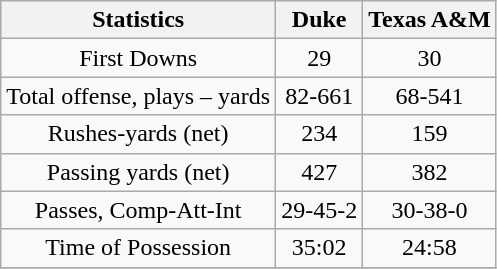<table class="wikitable" style="text-align: center;">
<tr>
<th>Statistics</th>
<th>Duke</th>
<th>Texas A&M</th>
</tr>
<tr>
<td>First Downs</td>
<td>29</td>
<td>30</td>
</tr>
<tr>
<td>Total offense, plays – yards</td>
<td>82-661</td>
<td>68-541</td>
</tr>
<tr>
<td>Rushes-yards (net)</td>
<td>234</td>
<td>159</td>
</tr>
<tr>
<td>Passing yards (net)</td>
<td>427</td>
<td>382</td>
</tr>
<tr>
<td>Passes, Comp-Att-Int</td>
<td>29-45-2</td>
<td>30-38-0</td>
</tr>
<tr>
<td>Time of Possession</td>
<td>35:02</td>
<td>24:58</td>
</tr>
<tr>
</tr>
</table>
